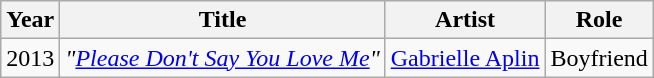<table class="wikitable">
<tr>
<th>Year</th>
<th>Title</th>
<th>Artist</th>
<th>Role</th>
</tr>
<tr>
<td>2013</td>
<td><em>"<a href='#'>Please Don't Say You Love Me</a>"</em></td>
<td><a href='#'>Gabrielle Aplin</a></td>
<td>Boyfriend</td>
</tr>
</table>
